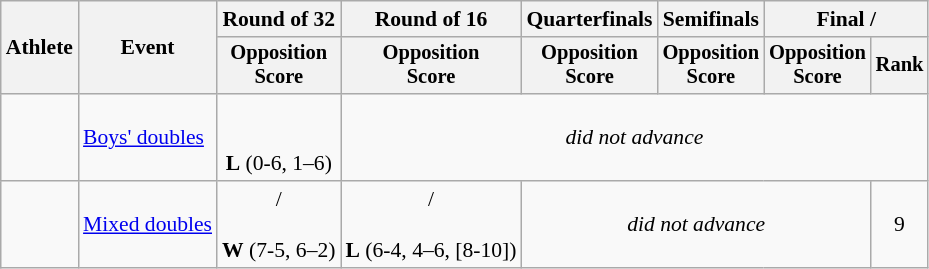<table class=wikitable style="font-size:90%">
<tr>
<th rowspan=2>Athlete</th>
<th rowspan=2>Event</th>
<th>Round of 32</th>
<th>Round of 16</th>
<th>Quarterfinals</th>
<th>Semifinals</th>
<th colspan=2>Final / </th>
</tr>
<tr style="font-size:95%">
<th>Opposition<br>Score</th>
<th>Opposition<br>Score</th>
<th>Opposition<br>Score</th>
<th>Opposition<br>Score</th>
<th>Opposition<br>Score</th>
<th>Rank</th>
</tr>
<tr align=center>
<td align=left><br></td>
<td align=left><a href='#'>Boys' doubles</a></td>
<td><br><br><strong>L</strong> (0-6, 1–6)</td>
<td Colspan=5><em>did not advance</em></td>
</tr>
<tr align=center>
<td align=left><br></td>
<td align=left><a href='#'>Mixed doubles</a></td>
<td> /<br><br><strong>W</strong> (7-5, 6–2)</td>
<td> /<br><br><strong>L</strong> (6-4, 4–6, [8-10])</td>
<td colspan=3><em>did not advance</em></td>
<td>9</td>
</tr>
</table>
